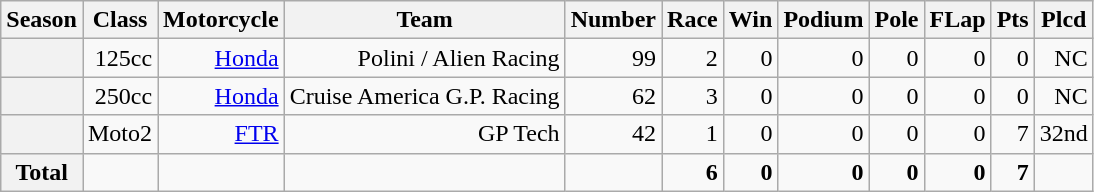<table class="wikitable">
<tr>
<th>Season</th>
<th>Class</th>
<th>Motorcycle</th>
<th>Team</th>
<th>Number</th>
<th>Race</th>
<th>Win</th>
<th>Podium</th>
<th>Pole</th>
<th>FLap</th>
<th>Pts</th>
<th>Plcd</th>
</tr>
<tr align="right">
<th></th>
<td>125cc</td>
<td><a href='#'>Honda</a></td>
<td>Polini / Alien Racing</td>
<td>99</td>
<td>2</td>
<td>0</td>
<td>0</td>
<td>0</td>
<td>0</td>
<td>0</td>
<td>NC</td>
</tr>
<tr align="right">
<th></th>
<td>250cc</td>
<td><a href='#'>Honda</a></td>
<td>Cruise America G.P. Racing</td>
<td>62</td>
<td>3</td>
<td>0</td>
<td>0</td>
<td>0</td>
<td>0</td>
<td>0</td>
<td>NC</td>
</tr>
<tr align="right">
<th></th>
<td>Moto2</td>
<td><a href='#'>FTR</a></td>
<td>GP Tech</td>
<td>42</td>
<td>1</td>
<td>0</td>
<td>0</td>
<td>0</td>
<td>0</td>
<td>7</td>
<td>32nd</td>
</tr>
<tr align="right">
<th>Total</th>
<td></td>
<td></td>
<td></td>
<td></td>
<td><strong>6</strong></td>
<td><strong>0</strong></td>
<td><strong>0</strong></td>
<td><strong>0</strong></td>
<td><strong>0</strong></td>
<td><strong>7</strong></td>
<td></td>
</tr>
</table>
